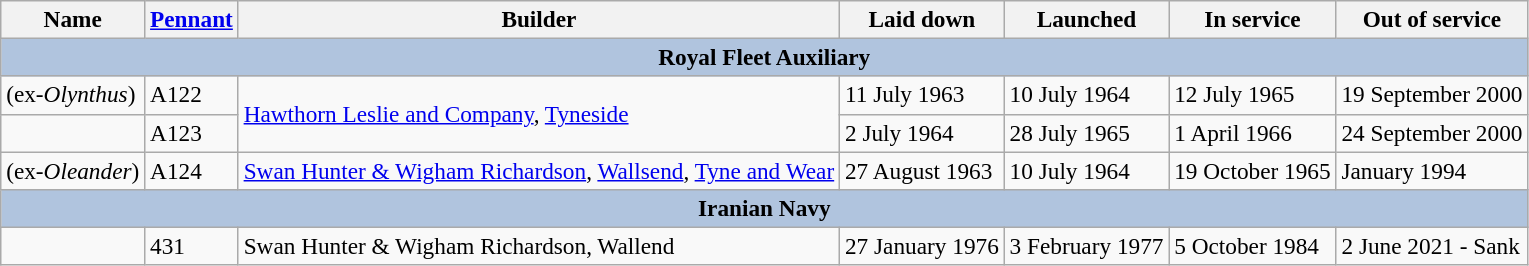<table class="wikitable" style="font-size:97%;">
<tr>
<th>Name</th>
<th><a href='#'>Pennant</a></th>
<th>Builder</th>
<th>Laid down</th>
<th>Launched</th>
<th>In service</th>
<th>Out of service</th>
</tr>
<tr>
<th style="align: center; background: #B0C4DE;" colspan=7><strong>Royal Fleet Auxiliary</strong></th>
</tr>
<tr>
<td> (ex-<em>Olynthus</em>)</td>
<td>A122</td>
<td rowspan=2><a href='#'>Hawthorn Leslie and Company</a>, <a href='#'>Tyneside</a></td>
<td>11 July 1963</td>
<td>10 July 1964</td>
<td>12 July 1965</td>
<td>19 September 2000</td>
</tr>
<tr>
<td></td>
<td>A123</td>
<td>2 July 1964</td>
<td>28 July 1965</td>
<td>1 April 1966</td>
<td>24 September 2000</td>
</tr>
<tr>
<td> (ex-<em>Oleander</em>)</td>
<td>A124</td>
<td><a href='#'>Swan Hunter & Wigham Richardson</a>, <a href='#'>Wallsend</a>, <a href='#'>Tyne and Wear</a></td>
<td>27 August 1963</td>
<td>10 July 1964</td>
<td>19 October 1965</td>
<td>January 1994</td>
</tr>
<tr>
<th style="align: center; background: #B0C4DE;" colspan=7><strong>Iranian Navy</strong></th>
</tr>
<tr>
<td></td>
<td>431</td>
<td>Swan Hunter & Wigham Richardson, Wallend</td>
<td>27 January 1976</td>
<td>3 February 1977</td>
<td>5 October 1984</td>
<td>2 June 2021 - Sank</td>
</tr>
</table>
